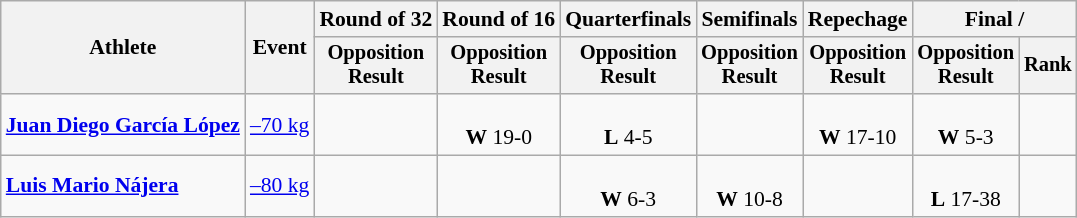<table class="wikitable" style="font-size:90%;">
<tr>
<th rowspan=2>Athlete</th>
<th rowspan=2>Event</th>
<th>Round of 32</th>
<th>Round of 16</th>
<th>Quarterfinals</th>
<th>Semifinals</th>
<th>Repechage</th>
<th colspan=2>Final / </th>
</tr>
<tr style="font-size:95%">
<th>Opposition<br>Result</th>
<th>Opposition<br>Result</th>
<th>Opposition<br>Result</th>
<th>Opposition<br>Result</th>
<th>Opposition<br>Result</th>
<th>Opposition<br>Result</th>
<th>Rank</th>
</tr>
<tr align=center>
<td align=left><strong><a href='#'>Juan Diego García López</a></strong></td>
<td align=left><a href='#'>–70 kg</a></td>
<td></td>
<td><br><strong>W</strong> 19-0</td>
<td><br><strong>L</strong> 4-5</td>
<td></td>
<td><br><strong>W</strong> 17-10</td>
<td><br><strong>W</strong> 5-3</td>
<td></td>
</tr>
<tr align=center>
<td align=left><strong><a href='#'>Luis Mario Nájera</a></strong></td>
<td align=left><a href='#'>–80 kg</a></td>
<td></td>
<td></td>
<td><br><strong>W</strong> 6-3</td>
<td><br><strong>W</strong> 10-8</td>
<td></td>
<td><br><strong>L</strong> 17-38</td>
<td></td>
</tr>
</table>
